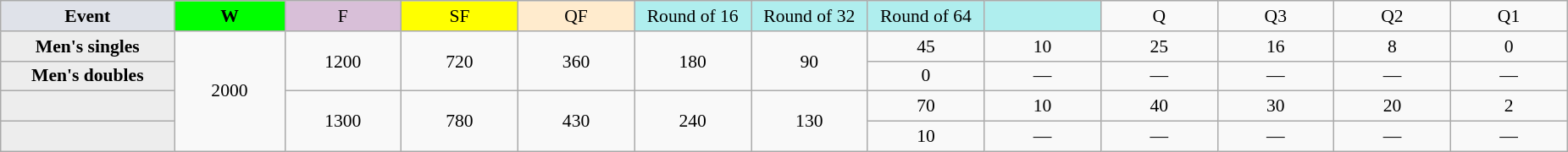<table class="wikitable" style="font-size:90%;text-align:center">
<tr>
<td style="width:130px; background:#dfe2e9;"><strong>Event</strong></td>
<td style="width:80px; background:lime;"><strong>W</strong></td>
<td style="width:85px; background:thistle;">F</td>
<td style="width:85px; background:#ff0;">SF</td>
<td style="width:85px; background:#ffebcd;">QF</td>
<td style="width:85px; background:#afeeee;">Round of 16</td>
<td style="width:85px; background:#afeeee;">Round of 32</td>
<td style="width:85px; background:#afeeee;">Round of 64</td>
<td style="width:85px; background:#afeeee;"></td>
<td style="width:85px;">Q</td>
<td style="width:85px;">Q3</td>
<td style="width:85px;">Q2</td>
<td style="width:85px;">Q1</td>
</tr>
<tr>
<th style="background:#ededed;">Men's singles</th>
<td rowspan="4">2000</td>
<td rowspan="2">1200</td>
<td rowspan="2">720</td>
<td rowspan="2">360</td>
<td rowspan="2">180</td>
<td rowspan="2">90</td>
<td>45</td>
<td>10</td>
<td>25</td>
<td>16</td>
<td>8</td>
<td>0</td>
</tr>
<tr>
<th style="background:#ededed;">Men's doubles</th>
<td>0</td>
<td>—</td>
<td>—</td>
<td>—</td>
<td>—</td>
<td>—</td>
</tr>
<tr>
<th style="background:#ededed;"></th>
<td rowspan="2">1300</td>
<td rowspan="2">780</td>
<td rowspan="2">430</td>
<td rowspan="2">240</td>
<td rowspan="2">130</td>
<td>70</td>
<td>10</td>
<td>40</td>
<td>30</td>
<td>20</td>
<td>2</td>
</tr>
<tr>
<th style="background:#ededed;"></th>
<td>10</td>
<td>—</td>
<td>—</td>
<td>—</td>
<td>—</td>
<td>—</td>
</tr>
</table>
